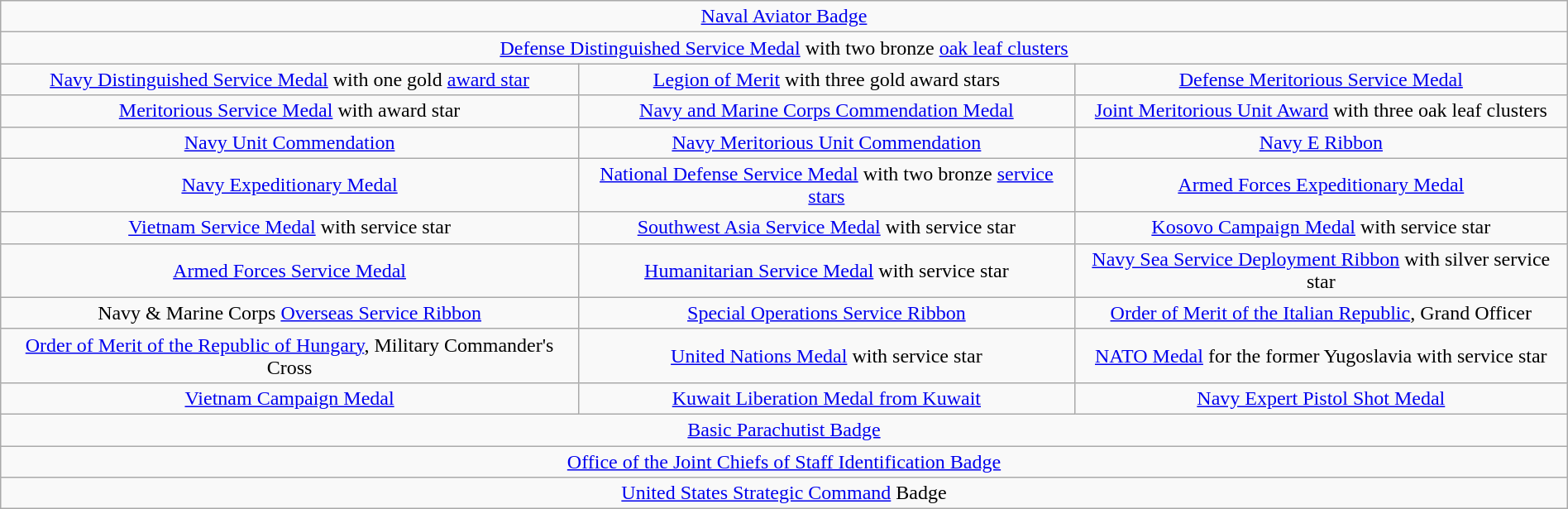<table class="wikitable" style="margin:1em auto; text-align:center;">
<tr>
<td colspan="3"><a href='#'>Naval Aviator Badge</a></td>
</tr>
<tr>
<td colspan="3"><a href='#'>Defense Distinguished Service Medal</a> with two bronze <a href='#'>oak leaf clusters</a></td>
</tr>
<tr>
<td><a href='#'>Navy Distinguished Service Medal</a> with one gold <a href='#'>award star</a></td>
<td><a href='#'>Legion of Merit</a> with three gold award stars</td>
<td><a href='#'>Defense Meritorious Service Medal</a></td>
</tr>
<tr>
<td><a href='#'>Meritorious Service Medal</a> with award star</td>
<td><a href='#'>Navy and Marine Corps Commendation Medal</a></td>
<td><a href='#'>Joint Meritorious Unit Award</a> with three oak leaf clusters</td>
</tr>
<tr>
<td><a href='#'>Navy Unit Commendation</a></td>
<td><a href='#'>Navy Meritorious Unit Commendation</a></td>
<td><a href='#'>Navy E Ribbon</a></td>
</tr>
<tr>
<td><a href='#'>Navy Expeditionary Medal</a></td>
<td><a href='#'>National Defense Service Medal</a> with two bronze <a href='#'>service stars</a></td>
<td><a href='#'>Armed Forces Expeditionary Medal</a></td>
</tr>
<tr>
<td><a href='#'>Vietnam Service Medal</a> with service star</td>
<td><a href='#'>Southwest Asia Service Medal</a> with service star</td>
<td><a href='#'>Kosovo Campaign Medal</a> with service star</td>
</tr>
<tr>
<td><a href='#'>Armed Forces Service Medal</a></td>
<td><a href='#'>Humanitarian Service Medal</a> with service star</td>
<td><a href='#'>Navy Sea Service Deployment Ribbon</a> with silver service star</td>
</tr>
<tr>
<td>Navy & Marine Corps <a href='#'>Overseas Service Ribbon</a></td>
<td><a href='#'>Special Operations Service Ribbon</a></td>
<td><a href='#'>Order of Merit of the Italian Republic</a>, Grand Officer</td>
</tr>
<tr>
<td><a href='#'>Order of Merit of the Republic of Hungary</a>, Military Commander's Cross</td>
<td><a href='#'>United Nations Medal</a> with service star</td>
<td><a href='#'>NATO Medal</a> for the former Yugoslavia with service star</td>
</tr>
<tr>
<td><a href='#'>Vietnam Campaign Medal</a></td>
<td><a href='#'>Kuwait Liberation Medal from Kuwait</a></td>
<td><a href='#'>Navy Expert Pistol Shot Medal</a></td>
</tr>
<tr>
<td colspan="3"><a href='#'>Basic Parachutist Badge</a></td>
</tr>
<tr>
<td colspan="3"><a href='#'>Office of the Joint Chiefs of Staff Identification Badge</a></td>
</tr>
<tr>
<td colspan="3"><a href='#'>United States Strategic Command</a> Badge</td>
</tr>
</table>
